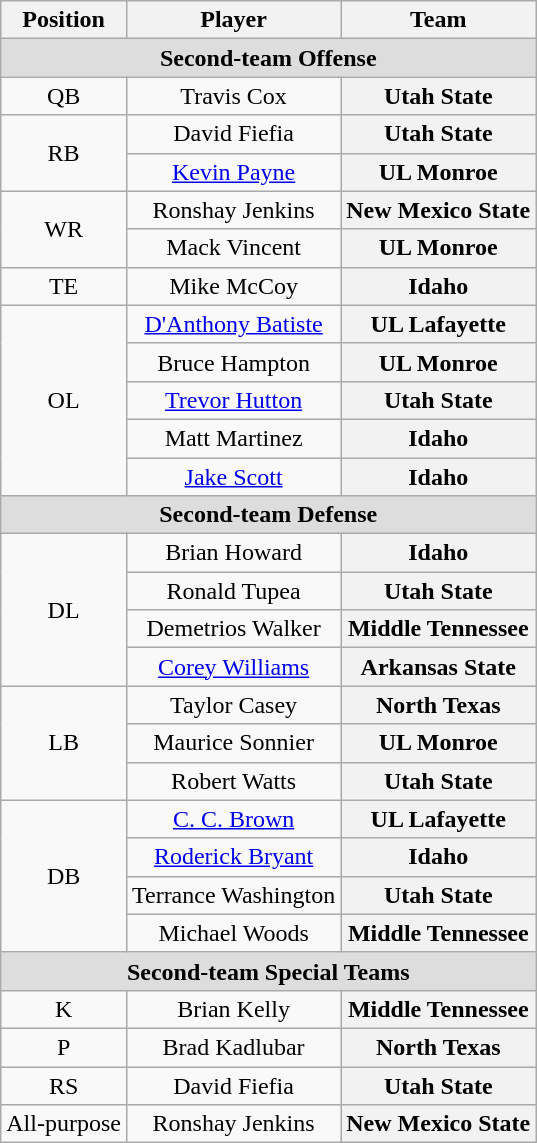<table class="wikitable" border="0">
<tr>
<th>Position</th>
<th>Player</th>
<th>Team</th>
</tr>
<tr>
<td colspan="3" style="text-align:center; background:#ddd;"><strong>Second-team Offense</strong></td>
</tr>
<tr style="text-align:center;">
<td>QB</td>
<td>Travis Cox</td>
<th Style = >Utah State</th>
</tr>
<tr style="text-align:center;">
<td rowspan="2">RB</td>
<td>David Fiefia</td>
<th Style = >Utah State</th>
</tr>
<tr style="text-align:center;">
<td><a href='#'>Kevin Payne</a></td>
<th Style = >UL Monroe</th>
</tr>
<tr style="text-align:center;">
<td rowspan="2">WR</td>
<td>Ronshay Jenkins</td>
<th Style = >New Mexico State</th>
</tr>
<tr style="text-align:center;">
<td>Mack Vincent</td>
<th Style = >UL Monroe</th>
</tr>
<tr style="text-align:center;">
<td>TE</td>
<td>Mike McCoy</td>
<th Style = >Idaho</th>
</tr>
<tr style="text-align:center;">
<td rowspan="5">OL</td>
<td><a href='#'>D'Anthony Batiste</a></td>
<th Style = >UL Lafayette</th>
</tr>
<tr style="text-align:center;">
<td>Bruce Hampton</td>
<th Style = >UL Monroe</th>
</tr>
<tr style="text-align:center;">
<td><a href='#'>Trevor Hutton</a></td>
<th Style = >Utah State</th>
</tr>
<tr style="text-align:center;">
<td>Matt Martinez</td>
<th Style = >Idaho</th>
</tr>
<tr style="text-align:center;">
<td><a href='#'>Jake Scott</a></td>
<th Style = >Idaho</th>
</tr>
<tr>
<td colspan="3" style="text-align:center; background:#ddd;"><strong>Second-team Defense</strong></td>
</tr>
<tr style="text-align:center;">
<td rowspan="4">DL</td>
<td>Brian Howard</td>
<th Style = >Idaho</th>
</tr>
<tr style="text-align:center;">
<td>Ronald Tupea</td>
<th Style = >Utah State</th>
</tr>
<tr style="text-align:center;">
<td>Demetrios Walker</td>
<th Style = >Middle Tennessee</th>
</tr>
<tr style="text-align:center;">
<td><a href='#'>Corey Williams</a></td>
<th Style = >Arkansas State</th>
</tr>
<tr style="text-align:center;">
<td rowspan="3">LB</td>
<td>Taylor Casey</td>
<th Style = >North Texas</th>
</tr>
<tr style="text-align:center;">
<td>Maurice Sonnier</td>
<th Style = >UL Monroe</th>
</tr>
<tr style="text-align:center;">
<td>Robert Watts</td>
<th Style = >Utah State</th>
</tr>
<tr style="text-align:center;">
<td rowspan="4">DB</td>
<td><a href='#'>C. C. Brown</a></td>
<th Style = >UL Lafayette</th>
</tr>
<tr style="text-align:center;">
<td><a href='#'>Roderick Bryant</a></td>
<th Style = >Idaho</th>
</tr>
<tr style="text-align:center;">
<td>Terrance Washington</td>
<th Style = >Utah State</th>
</tr>
<tr style="text-align:center;">
<td>Michael Woods</td>
<th Style = >Middle Tennessee</th>
</tr>
<tr>
<td colspan="3" style="text-align:center; background:#ddd;"><strong>Second-team Special Teams</strong></td>
</tr>
<tr style="text-align:center;">
<td>K</td>
<td>Brian Kelly</td>
<th Style = >Middle Tennessee</th>
</tr>
<tr style="text-align:center;">
<td>P</td>
<td>Brad Kadlubar</td>
<th Style = >North Texas</th>
</tr>
<tr style="text-align:center;">
<td>RS</td>
<td>David Fiefia</td>
<th Style = >Utah State</th>
</tr>
<tr style="text-align:center;">
<td>All-purpose</td>
<td>Ronshay Jenkins</td>
<th Style = >New Mexico State</th>
</tr>
</table>
